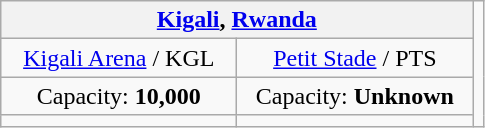<table class="wikitable" style="text-align:center">
<tr>
<th colspan=2> <a href='#'>Kigali</a>, <a href='#'>Rwanda</a></th>
<td rowspan=4></td>
</tr>
<tr>
<td width=150px><a href='#'>Kigali Arena</a> / KGL</td>
<td width=150px><a href='#'>Petit Stade</a> / PTS</td>
</tr>
<tr>
<td>Capacity: <strong>10,000</strong></td>
<td>Capacity: <strong>Unknown</strong></td>
</tr>
<tr>
<td></td>
<td></td>
</tr>
</table>
